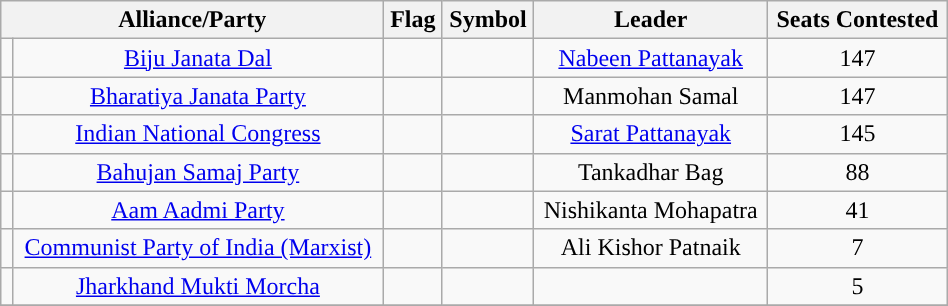<table class="wikitable" align="right" width="50%" style="text-align:center; font-size:100%;">
<tr>
<th colspan="2">Alliance/Party</th>
<th>Flag</th>
<th>Symbol</th>
<th>Leader</th>
<th>Seats Contested</th>
</tr>
<tr>
<td></td>
<td><a href='#'>Biju Janata Dal</a></td>
<td></td>
<td></td>
<td><a href='#'>Nabeen Pattanayak</a></td>
<td style="text-align:center">147</td>
</tr>
<tr>
<td></td>
<td><a href='#'>Bharatiya Janata Party</a></td>
<td></td>
<td></td>
<td>Manmohan Samal</td>
<td style="text-align:center">147</td>
</tr>
<tr>
<td></td>
<td><a href='#'>Indian National Congress</a></td>
<td></td>
<td></td>
<td><a href='#'>Sarat Pattanayak</a></td>
<td style="text-align:center">145</td>
</tr>
<tr>
<td></td>
<td><a href='#'>Bahujan Samaj Party</a></td>
<td></td>
<td></td>
<td>Tankadhar Bag</td>
<td style="text-align:center">88</td>
</tr>
<tr>
<td></td>
<td><a href='#'>Aam Aadmi Party</a></td>
<td></td>
<td></td>
<td>Nishikanta Mohapatra</td>
<td style="text-align:center">41</td>
</tr>
<tr>
<td></td>
<td><a href='#'>Communist Party of India (Marxist)</a></td>
<td></td>
<td></td>
<td>Ali Kishor Patnaik</td>
<td>7</td>
</tr>
<tr>
<td></td>
<td><a href='#'>Jharkhand Mukti Morcha</a></td>
<td></td>
<td></td>
<td></td>
<td>5</td>
</tr>
<tr>
</tr>
</table>
